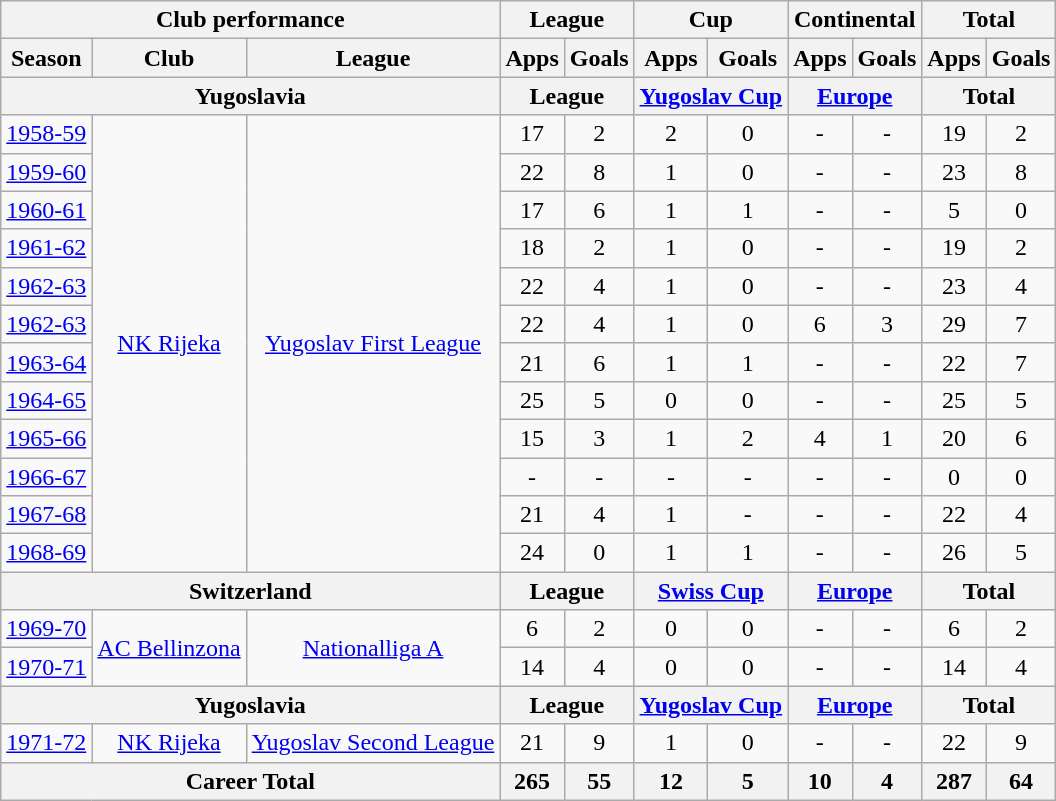<table class="wikitable" style="text-align:center;">
<tr>
<th colspan=3>Club performance</th>
<th colspan=2>League</th>
<th colspan=2>Cup</th>
<th colspan=2>Continental</th>
<th colspan=2>Total</th>
</tr>
<tr>
<th>Season</th>
<th>Club</th>
<th>League</th>
<th>Apps</th>
<th>Goals</th>
<th>Apps</th>
<th>Goals</th>
<th>Apps</th>
<th>Goals</th>
<th>Apps</th>
<th>Goals</th>
</tr>
<tr>
<th colspan=3>Yugoslavia</th>
<th colspan=2>League</th>
<th colspan=2><a href='#'>Yugoslav Cup</a></th>
<th colspan=2><a href='#'>Europe</a></th>
<th colspan=2>Total</th>
</tr>
<tr>
<td><a href='#'>1958-59</a></td>
<td rowspan="12"><a href='#'>NK Rijeka</a></td>
<td rowspan="12"><a href='#'>Yugoslav First League</a></td>
<td>17</td>
<td>2</td>
<td>2</td>
<td>0</td>
<td>-</td>
<td>-</td>
<td>19</td>
<td>2</td>
</tr>
<tr>
<td><a href='#'>1959-60</a></td>
<td>22</td>
<td>8</td>
<td>1</td>
<td>0</td>
<td>-</td>
<td>-</td>
<td>23</td>
<td>8</td>
</tr>
<tr>
<td><a href='#'>1960-61</a></td>
<td>17</td>
<td>6</td>
<td>1</td>
<td>1</td>
<td>-</td>
<td>-</td>
<td>5</td>
<td>0</td>
</tr>
<tr>
<td><a href='#'>1961-62</a></td>
<td>18</td>
<td>2</td>
<td>1</td>
<td>0</td>
<td>-</td>
<td>-</td>
<td>19</td>
<td>2</td>
</tr>
<tr>
<td><a href='#'>1962-63</a></td>
<td>22</td>
<td>4</td>
<td>1</td>
<td>0</td>
<td>-</td>
<td>-</td>
<td>23</td>
<td>4</td>
</tr>
<tr>
<td><a href='#'>1962-63</a></td>
<td>22</td>
<td>4</td>
<td>1</td>
<td>0</td>
<td>6</td>
<td>3</td>
<td>29</td>
<td>7</td>
</tr>
<tr>
<td><a href='#'>1963-64</a></td>
<td>21</td>
<td>6</td>
<td>1</td>
<td>1</td>
<td>-</td>
<td>-</td>
<td>22</td>
<td>7</td>
</tr>
<tr>
<td><a href='#'>1964-65</a></td>
<td>25</td>
<td>5</td>
<td>0</td>
<td>0</td>
<td>-</td>
<td>-</td>
<td>25</td>
<td>5</td>
</tr>
<tr>
<td><a href='#'>1965-66</a></td>
<td>15</td>
<td>3</td>
<td>1</td>
<td>2</td>
<td>4</td>
<td>1</td>
<td>20</td>
<td>6</td>
</tr>
<tr>
<td><a href='#'>1966-67</a></td>
<td>-</td>
<td>-</td>
<td>-</td>
<td>-</td>
<td>-</td>
<td>-</td>
<td>0</td>
<td>0</td>
</tr>
<tr>
<td><a href='#'>1967-68</a></td>
<td>21</td>
<td>4</td>
<td>1</td>
<td>-</td>
<td>-</td>
<td>-</td>
<td>22</td>
<td>4</td>
</tr>
<tr>
<td><a href='#'>1968-69</a></td>
<td>24</td>
<td>0</td>
<td>1</td>
<td>1</td>
<td>-</td>
<td>-</td>
<td>26</td>
<td>5</td>
</tr>
<tr>
<th colspan=3>Switzerland</th>
<th colspan=2>League</th>
<th colspan=2><a href='#'>Swiss Cup</a></th>
<th colspan=2><a href='#'>Europe</a></th>
<th colspan=2>Total</th>
</tr>
<tr>
<td><a href='#'>1969-70</a></td>
<td rowspan="2"><a href='#'>AC Bellinzona</a></td>
<td rowspan="2"><a href='#'>Nationalliga A</a></td>
<td>6</td>
<td>2</td>
<td>0</td>
<td>0</td>
<td>-</td>
<td>-</td>
<td>6</td>
<td>2</td>
</tr>
<tr>
<td><a href='#'>1970-71</a></td>
<td>14</td>
<td>4</td>
<td>0</td>
<td>0</td>
<td>-</td>
<td>-</td>
<td>14</td>
<td>4</td>
</tr>
<tr>
<th colspan=3>Yugoslavia</th>
<th colspan=2>League</th>
<th colspan=2><a href='#'>Yugoslav Cup</a></th>
<th colspan=2><a href='#'>Europe</a></th>
<th colspan=2>Total</th>
</tr>
<tr>
<td><a href='#'>1971-72</a></td>
<td rowspan="1"><a href='#'>NK Rijeka</a></td>
<td rowspan="1"><a href='#'>Yugoslav Second League</a></td>
<td>21</td>
<td>9</td>
<td>1</td>
<td>0</td>
<td>-</td>
<td>-</td>
<td>22</td>
<td>9</td>
</tr>
<tr>
<th colspan=3>Career Total</th>
<th>265</th>
<th>55</th>
<th>12</th>
<th>5</th>
<th>10</th>
<th>4</th>
<th>287</th>
<th>64</th>
</tr>
</table>
